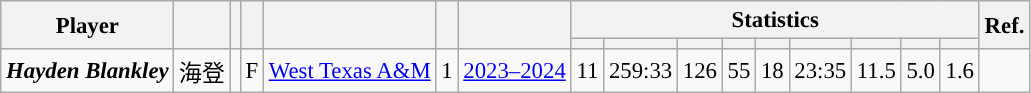<table class="wikitable sortable" style="font-size:95%; text-align:right;">
<tr>
<th rowspan="2">Player</th>
<th rowspan="2"></th>
<th rowspan="2"></th>
<th rowspan="2"></th>
<th rowspan="2"></th>
<th rowspan="2"></th>
<th rowspan="2"></th>
<th colspan="9">Statistics</th>
<th rowspan="2">Ref.</th>
</tr>
<tr>
<th></th>
<th></th>
<th></th>
<th></th>
<th></th>
<th></th>
<th></th>
<th></th>
<th></th>
</tr>
<tr>
<td align="left"><strong><em>Hayden Blankley</em></strong></td>
<td align="left">海登</td>
<td align="center"></td>
<td align="center">F</td>
<td align="left"><a href='#'>West Texas A&M</a></td>
<td align="center">1</td>
<td align="center"><a href='#'>2023–2024</a></td>
<td>11</td>
<td>259:33</td>
<td>126</td>
<td>55</td>
<td>18</td>
<td>23:35</td>
<td>11.5</td>
<td>5.0</td>
<td>1.6</td>
<td align="center"></td>
</tr>
</table>
